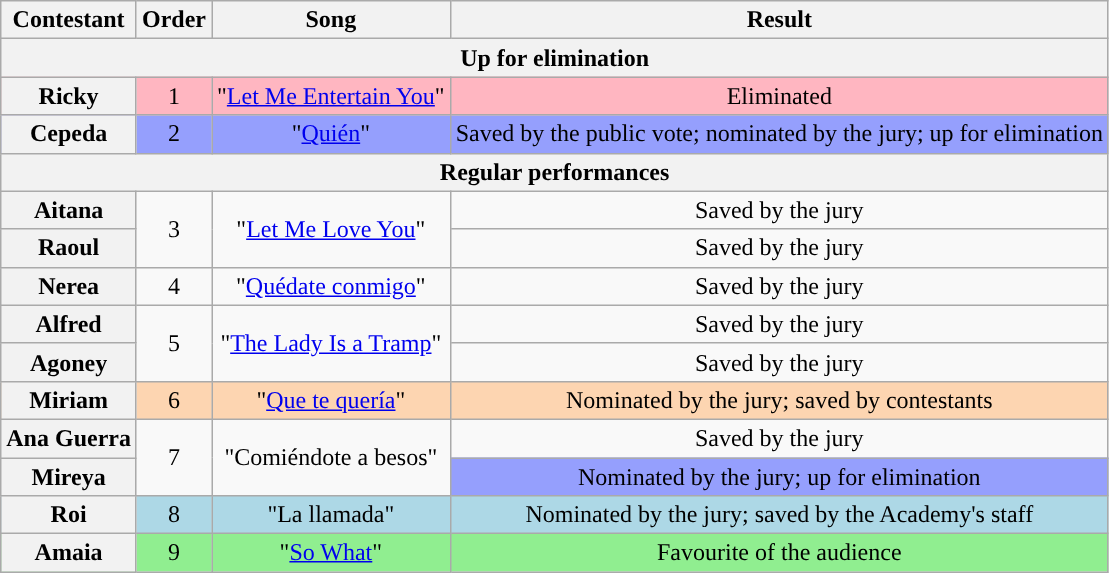<table class="wikitable plainrowheaders" style="text-align:center;">
<tr>
<th scope="col">Contestant</th>
<th scope="col">Order</th>
<th scope="col">Song</th>
<th scope="col">Result</th>
</tr>
<tr>
<th colspan="4">Up for elimination</th>
</tr>
<tr style="background:lightpink">
<th scope="row">Ricky</th>
<td>1</td>
<td>"<a href='#'>Let Me Entertain You</a>"</td>
<td>Eliminated</td>
</tr>
<tr style="background:#959ffd;">
<th scope="row">Cepeda</th>
<td>2</td>
<td>"<a href='#'>Quién</a>"</td>
<td>Saved by the public vote; nominated by the jury; up for elimination</td>
</tr>
<tr>
<th colspan="4">Regular performances</th>
</tr>
<tr>
<th scope="row">Aitana</th>
<td rowspan="2">3</td>
<td rowspan="2">"<a href='#'>Let Me Love You</a>"</td>
<td>Saved by the jury</td>
</tr>
<tr>
<th scope="row">Raoul</th>
<td>Saved by the jury</td>
</tr>
<tr>
<th scope="row">Nerea</th>
<td>4</td>
<td>"<a href='#'>Quédate conmigo</a>"</td>
<td>Saved by the jury</td>
</tr>
<tr>
<th scope="row">Alfred</th>
<td rowspan="2">5</td>
<td rowspan="2">"<a href='#'>The Lady Is a Tramp</a>"</td>
<td>Saved by the jury</td>
</tr>
<tr>
<th scope="row">Agoney</th>
<td>Saved by the jury</td>
</tr>
<tr style="background:#fdd5b1;">
<th scope="row">Miriam</th>
<td>6</td>
<td>"<a href='#'>Que te quería</a>"</td>
<td>Nominated by the jury; saved by contestants</td>
</tr>
<tr>
<th scope="row">Ana Guerra</th>
<td rowspan="2">7</td>
<td rowspan="2">"Comiéndote a besos"</td>
<td>Saved by the jury</td>
</tr>
<tr>
<th scope="row">Mireya</th>
<td style="background:#959ffd;">Nominated by the jury; up for elimination</td>
</tr>
<tr style="background:lightblue">
<th scope="row">Roi</th>
<td>8</td>
<td>"La llamada"</td>
<td>Nominated by the jury; saved by the Academy's staff</td>
</tr>
<tr style="background:lightgreen">
<th scope="row">Amaia</th>
<td>9</td>
<td>"<a href='#'>So What</a>"</td>
<td>Favourite of the audience</td>
</tr>
</table>
